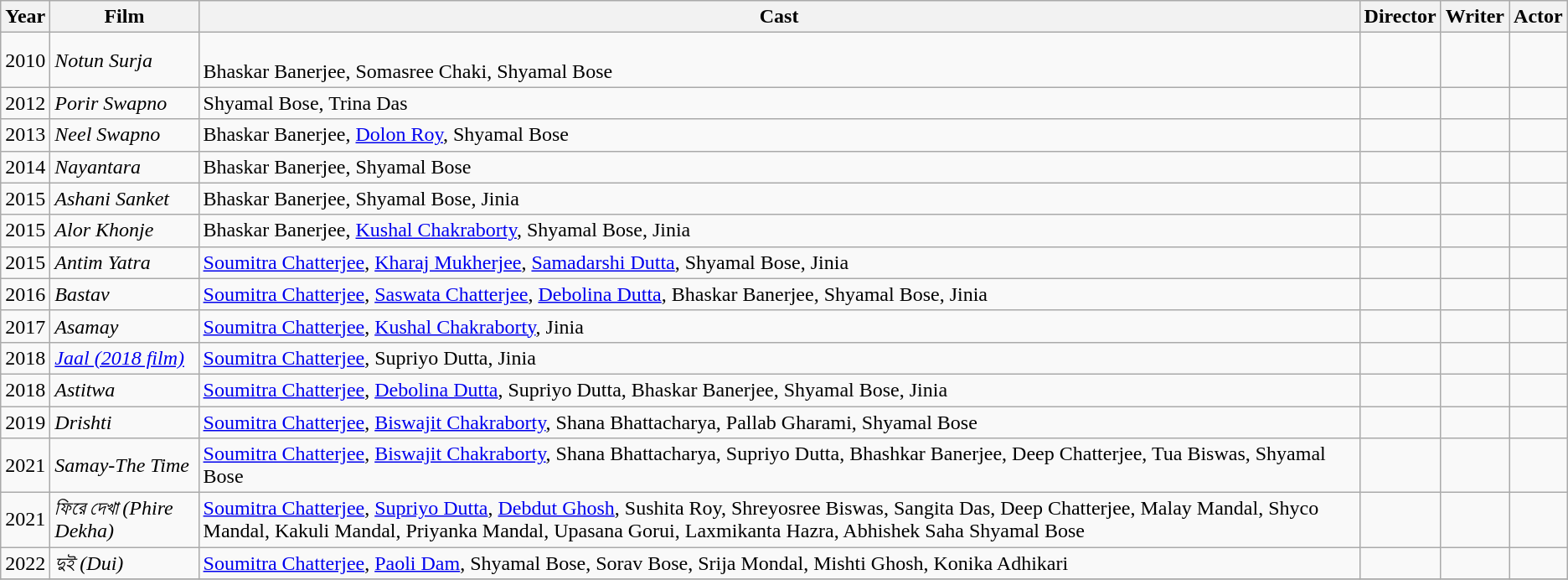<table class="wikitable sortable">
<tr>
<th>Year</th>
<th>Film</th>
<th>Cast</th>
<th>Director</th>
<th>Writer</th>
<th>Actor</th>
</tr>
<tr>
<td>2010</td>
<td><em>Notun Surja</em></td>
<td><br>Bhaskar Banerjee, Somasree Chaki, Shyamal Bose</td>
<td></td>
<td></td>
<td></td>
</tr>
<tr>
<td>2012</td>
<td><em>Porir Swapno</em></td>
<td>Shyamal Bose, Trina Das</td>
<td></td>
<td></td>
<td></td>
</tr>
<tr>
<td>2013</td>
<td><em>Neel Swapno</em></td>
<td>Bhaskar Banerjee, <a href='#'>Dolon Roy</a>, Shyamal Bose</td>
<td></td>
<td></td>
<td></td>
</tr>
<tr>
<td>2014</td>
<td><em>Nayantara</em></td>
<td>Bhaskar Banerjee, Shyamal Bose</td>
<td></td>
<td></td>
<td></td>
</tr>
<tr>
<td>2015</td>
<td><em> Ashani Sanket</em></td>
<td>Bhaskar Banerjee, Shyamal Bose, Jinia</td>
<td></td>
<td></td>
<td></td>
</tr>
<tr>
<td>2015</td>
<td><em> Alor Khonje</em></td>
<td>Bhaskar Banerjee, <a href='#'>Kushal Chakraborty</a>, Shyamal Bose, Jinia</td>
<td></td>
<td></td>
<td></td>
</tr>
<tr>
<td>2015</td>
<td><em> Antim Yatra</em></td>
<td><a href='#'>Soumitra Chatterjee</a>, <a href='#'>Kharaj Mukherjee</a>, <a href='#'>Samadarshi Dutta</a>, Shyamal Bose, Jinia</td>
<td></td>
<td></td>
<td></td>
</tr>
<tr>
<td>2016</td>
<td><em>Bastav</em></td>
<td><a href='#'>Soumitra Chatterjee</a>, <a href='#'>Saswata Chatterjee</a>, <a href='#'>Debolina Dutta</a>, Bhaskar Banerjee, Shyamal Bose, Jinia</td>
<td></td>
<td></td>
<td></td>
</tr>
<tr>
<td>2017</td>
<td><em>Asamay</em></td>
<td><a href='#'>Soumitra Chatterjee</a>, <a href='#'>Kushal Chakraborty</a>, Jinia</td>
<td></td>
<td></td>
<td></td>
</tr>
<tr>
<td>2018</td>
<td><em><a href='#'>Jaal (2018 film)</a></em></td>
<td><a href='#'>Soumitra Chatterjee</a>, Supriyo Dutta, Jinia</td>
<td></td>
<td></td>
<td></td>
</tr>
<tr>
<td>2018</td>
<td><em>Astitwa</em></td>
<td><a href='#'>Soumitra Chatterjee</a>, <a href='#'>Debolina Dutta</a>, Supriyo Dutta, Bhaskar Banerjee, Shyamal Bose, Jinia</td>
<td></td>
<td></td>
<td></td>
</tr>
<tr>
<td>2019</td>
<td><em>Drishti</em></td>
<td><a href='#'>Soumitra Chatterjee</a>, <a href='#'>Biswajit Chakraborty</a>, Shana Bhattacharya, Pallab Gharami, Shyamal Bose</td>
<td></td>
<td></td>
<td></td>
</tr>
<tr>
<td>2021</td>
<td><em>Samay-The Time</em></td>
<td><a href='#'>Soumitra Chatterjee</a>, <a href='#'>Biswajit Chakraborty</a>, Shana Bhattacharya, Supriyo Dutta, Bhashkar Banerjee, Deep Chatterjee, Tua Biswas, Shyamal Bose</td>
<td></td>
<td></td>
<td></td>
</tr>
<tr>
<td>2021</td>
<td><em>ফিরে দেখা (Phire Dekha)</em></td>
<td><a href='#'>Soumitra Chatterjee</a>, <a href='#'>Supriyo Dutta</a>, <a href='#'>Debdut Ghosh</a>, Sushita Roy, Shreyosree Biswas, Sangita Das, Deep Chatterjee, Malay Mandal, Shyco Mandal, Kakuli Mandal, Priyanka Mandal, Upasana Gorui, Laxmikanta Hazra, Abhishek Saha Shyamal Bose</td>
<td></td>
<td></td>
<td></td>
</tr>
<tr>
<td>2022</td>
<td><em>দুই (Dui)</em></td>
<td><a href='#'>Soumitra Chatterjee</a>, <a href='#'>Paoli Dam</a>, Shyamal Bose, Sorav Bose, Srija Mondal, Mishti Ghosh, Konika Adhikari</td>
<td></td>
<td></td>
<td></td>
</tr>
<tr>
</tr>
</table>
